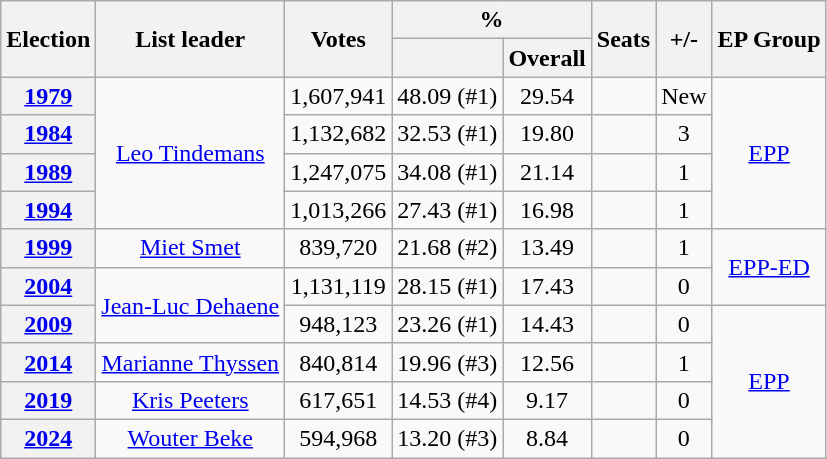<table class="wikitable" style="text-align:center;">
<tr>
<th rowspan=2>Election</th>
<th rowspan=2>List leader</th>
<th rowspan=2>Votes</th>
<th colspan=2>%</th>
<th rowspan=2>Seats</th>
<th rowspan=2>+/-</th>
<th rowspan=2>EP Group</th>
</tr>
<tr>
<th></th>
<th>Overall</th>
</tr>
<tr>
<th><a href='#'>1979</a></th>
<td rowspan=4><a href='#'>Leo Tindemans</a></td>
<td>1,607,941</td>
<td>48.09 (#1)</td>
<td>29.54</td>
<td></td>
<td>New</td>
<td rowspan=4><a href='#'>EPP</a></td>
</tr>
<tr>
<th><a href='#'>1984</a></th>
<td>1,132,682</td>
<td>32.53 (#1)</td>
<td>19.80</td>
<td></td>
<td> 3</td>
</tr>
<tr>
<th><a href='#'>1989</a></th>
<td>1,247,075</td>
<td>34.08 (#1)</td>
<td>21.14</td>
<td></td>
<td> 1</td>
</tr>
<tr>
<th><a href='#'>1994</a></th>
<td>1,013,266</td>
<td>27.43 (#1)</td>
<td>16.98</td>
<td></td>
<td> 1</td>
</tr>
<tr>
<th><a href='#'>1999</a></th>
<td><a href='#'>Miet Smet</a></td>
<td>839,720</td>
<td>21.68 (#2)</td>
<td>13.49</td>
<td></td>
<td> 1</td>
<td rowspan=2><a href='#'>EPP-ED</a></td>
</tr>
<tr>
<th><a href='#'>2004</a></th>
<td rowspan=2><a href='#'>Jean-Luc Dehaene</a></td>
<td>1,131,119</td>
<td>28.15 (#1)</td>
<td>17.43</td>
<td></td>
<td> 0</td>
</tr>
<tr>
<th><a href='#'>2009</a></th>
<td>948,123</td>
<td>23.26 (#1)</td>
<td>14.43</td>
<td></td>
<td> 0</td>
<td rowspan=4><a href='#'>EPP</a></td>
</tr>
<tr>
<th><a href='#'>2014</a></th>
<td><a href='#'>Marianne Thyssen</a></td>
<td>840,814</td>
<td>19.96 (#3)</td>
<td>12.56</td>
<td></td>
<td> 1</td>
</tr>
<tr>
<th><a href='#'>2019</a></th>
<td><a href='#'>Kris Peeters</a></td>
<td>617,651</td>
<td>14.53 (#4)</td>
<td>9.17</td>
<td></td>
<td> 0</td>
</tr>
<tr>
<th><a href='#'>2024</a></th>
<td><a href='#'>Wouter Beke</a></td>
<td>594,968</td>
<td>13.20 (#3)</td>
<td>8.84</td>
<td></td>
<td> 0</td>
</tr>
</table>
